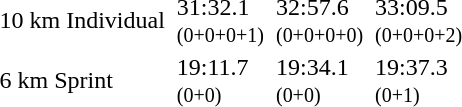<table>
<tr>
<td>10 km Individual</td>
<td></td>
<td>31:32.1<br><small>(0+0+0+1)</small></td>
<td></td>
<td>32:57.6<br><small>(0+0+0+0)</small></td>
<td></td>
<td>33:09.5<br><small>(0+0+0+2)</small></td>
</tr>
<tr>
<td>6 km Sprint</td>
<td></td>
<td>19:11.7<br><small>(0+0)</small></td>
<td></td>
<td>19:34.1<br><small>(0+0)</small></td>
<td></td>
<td>19:37.3<br><small>(0+1)</small></td>
</tr>
</table>
